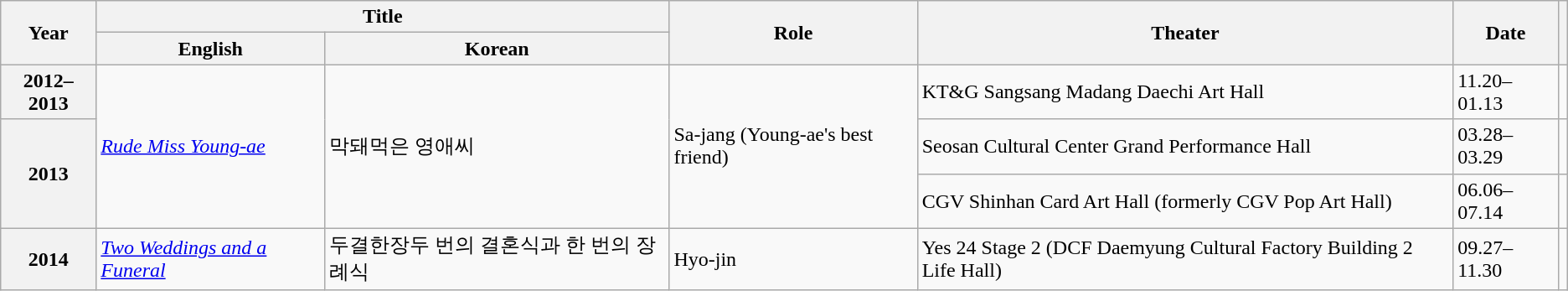<table class="wikitable sortable plainrowheaders">
<tr>
<th rowspan="2" scope="col">Year</th>
<th colspan="2" scope="col">Title</th>
<th rowspan="2" scope="col">Role</th>
<th rowspan="2" scope="col">Theater</th>
<th rowspan="2" scope="col">Date</th>
<th rowspan="2" class="unsortable" scope="col"></th>
</tr>
<tr>
<th>English</th>
<th>Korean</th>
</tr>
<tr>
<th scope="row">2012–2013</th>
<td rowspan="3"><em><a href='#'>Rude Miss Young-ae</a></em></td>
<td rowspan="3">막돼먹은 영애씨</td>
<td rowspan="3">Sa-jang (Young-ae's best friend)</td>
<td>KT&G Sangsang Madang Daechi Art Hall</td>
<td>11.20–01.13</td>
<td></td>
</tr>
<tr>
<th scope="row" rowspan="2">2013</th>
<td>Seosan Cultural Center Grand Performance Hall</td>
<td>03.28–03.29</td>
<td></td>
</tr>
<tr>
<td>CGV Shinhan Card Art Hall (formerly CGV Pop Art Hall)</td>
<td>06.06–07.14</td>
<td></td>
</tr>
<tr>
<th scope="row">2014</th>
<td><em><a href='#'>Two Weddings and a Funeral</a></em></td>
<td>두결한장두 번의 결혼식과 한 번의 장례식</td>
<td>Hyo-jin</td>
<td>Yes 24 Stage 2 (DCF Daemyung Cultural Factory Building 2 Life Hall)</td>
<td>09.27–11.30</td>
<td></td>
</tr>
</table>
